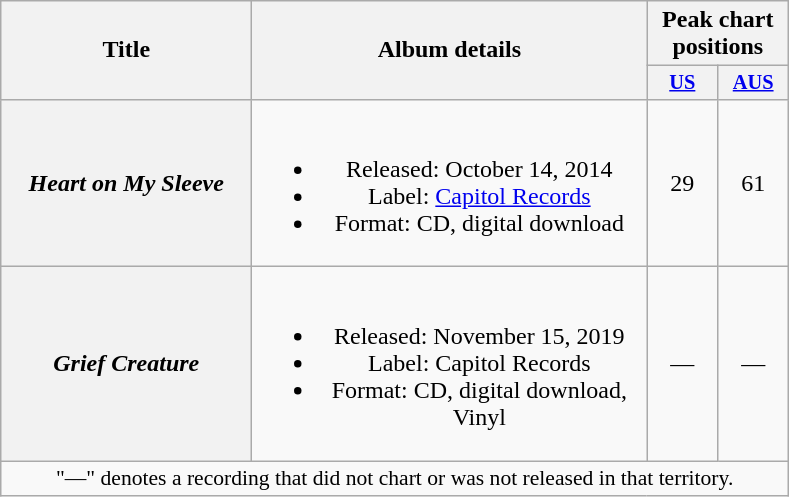<table class="wikitable plainrowheaders" style="text-align:center;" border="1">
<tr>
<th scope="col" rowspan="2" style="width:10em;">Title</th>
<th scope="col" rowspan="2" style="width:16em;">Album details</th>
<th scope="col" colspan="2">Peak chart positions</th>
</tr>
<tr>
<th scope="col" style="width:3em;font-size:85%;"><a href='#'>US</a><br></th>
<th scope="col" style="width:3em;font-size:85%;"><a href='#'>AUS</a><br></th>
</tr>
<tr>
<th scope="row"><em>Heart on My Sleeve</em></th>
<td><br><ul><li>Released: October 14, 2014</li><li>Label: <a href='#'>Capitol Records</a></li><li>Format: CD, digital download</li></ul></td>
<td>29</td>
<td>61</td>
</tr>
<tr>
<th scope="row"><em>Grief Creature</em></th>
<td><br><ul><li>Released: November 15, 2019</li><li>Label: Capitol Records</li><li>Format: CD, digital download, Vinyl</li></ul></td>
<td>—</td>
<td>—</td>
</tr>
<tr>
<td colspan="14" style="font-size:90%">"—" denotes a recording that did not chart or was not released in that territory.</td>
</tr>
</table>
